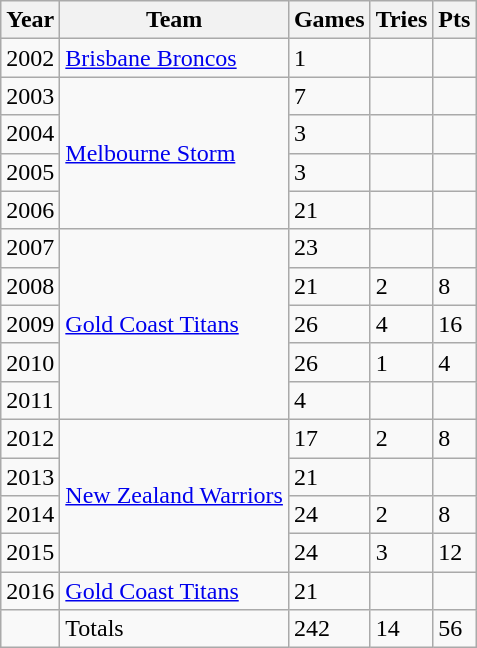<table class="wikitable">
<tr>
<th>Year</th>
<th>Team</th>
<th>Games</th>
<th>Tries</th>
<th>Pts</th>
</tr>
<tr>
<td>2002</td>
<td> <a href='#'>Brisbane Broncos</a></td>
<td>1</td>
<td></td>
<td></td>
</tr>
<tr>
<td>2003</td>
<td rowspan="4"> <a href='#'>Melbourne Storm</a></td>
<td>7</td>
<td></td>
<td></td>
</tr>
<tr>
<td>2004</td>
<td>3</td>
<td></td>
<td></td>
</tr>
<tr>
<td>2005</td>
<td>3</td>
<td></td>
<td></td>
</tr>
<tr>
<td>2006</td>
<td>21</td>
<td></td>
<td></td>
</tr>
<tr>
<td>2007</td>
<td rowspan="5"> <a href='#'>Gold Coast Titans</a></td>
<td>23</td>
<td></td>
<td></td>
</tr>
<tr>
<td>2008</td>
<td>21</td>
<td>2</td>
<td>8</td>
</tr>
<tr>
<td>2009</td>
<td>26</td>
<td>4</td>
<td>16</td>
</tr>
<tr>
<td>2010</td>
<td>26</td>
<td>1</td>
<td>4</td>
</tr>
<tr>
<td>2011</td>
<td>4</td>
<td></td>
<td></td>
</tr>
<tr>
<td>2012</td>
<td rowspan="4"> <a href='#'>New Zealand Warriors</a></td>
<td>17</td>
<td>2</td>
<td>8</td>
</tr>
<tr>
<td>2013</td>
<td>21</td>
<td></td>
<td></td>
</tr>
<tr>
<td>2014</td>
<td>24</td>
<td>2</td>
<td>8</td>
</tr>
<tr>
<td>2015</td>
<td>24</td>
<td>3</td>
<td>12</td>
</tr>
<tr>
<td>2016</td>
<td> <a href='#'>Gold Coast Titans</a></td>
<td>21</td>
<td></td>
<td></td>
</tr>
<tr>
<td></td>
<td>Totals</td>
<td>242</td>
<td>14</td>
<td>56</td>
</tr>
</table>
